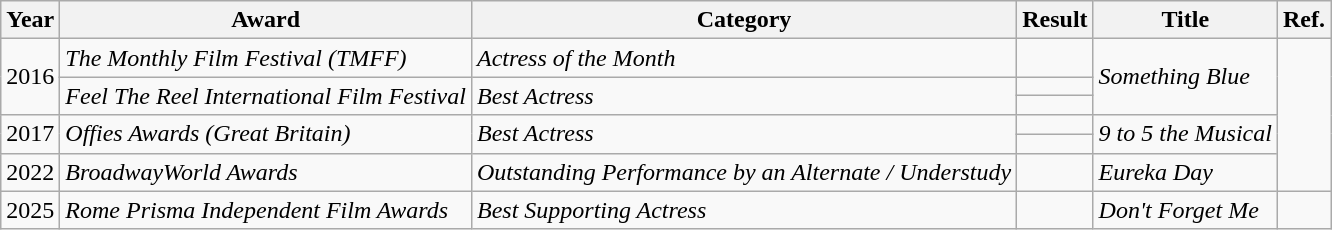<table class="wikitable">
<tr>
<th>Year</th>
<th>Award</th>
<th>Category</th>
<th>Result</th>
<th>Title</th>
<th>Ref.</th>
</tr>
<tr>
<td rowspan="3">2016</td>
<td><em>The Monthly Film Festival (TMFF)</em></td>
<td><em>Actress of the Month</em></td>
<td></td>
<td rowspan="3"><em>Something Blue</em></td>
<td rowspan="6"></td>
</tr>
<tr>
<td rowspan="2"><em>Feel The Reel International Film Festival</em></td>
<td rowspan="2"><em>Best Actress</em></td>
<td></td>
</tr>
<tr>
<td></td>
</tr>
<tr>
<td rowspan="2">2017</td>
<td rowspan="2"><em>Offies Awards (Great Britain)</em></td>
<td rowspan="2"><em>Best Actress</em></td>
<td></td>
<td rowspan="2"><em>9 to 5 the Musical</em></td>
</tr>
<tr>
<td></td>
</tr>
<tr>
<td>2022</td>
<td><em>BroadwayWorld Awards</em></td>
<td><em>Outstanding Performance by an Alternate / Understudy</em></td>
<td></td>
<td><em>Eureka Day</em></td>
</tr>
<tr>
<td>2025</td>
<td><em>Rome Prisma Independent Film Awards</em></td>
<td><em>Best Supporting Actress</em></td>
<td></td>
<td><em>Don't Forget Me</em></td>
<td></td>
</tr>
</table>
